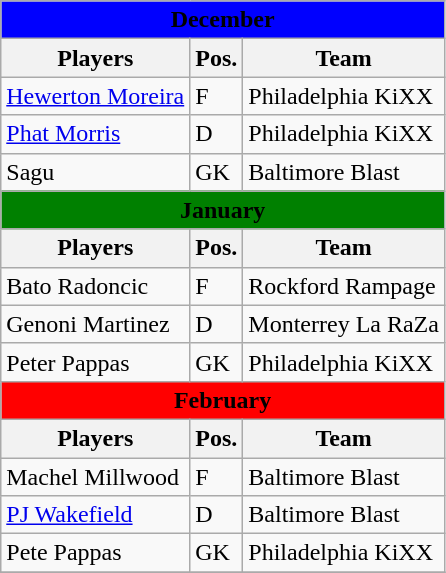<table class="wikitable">
<tr>
<th style=background-color:Blue colspan=4><span>December</span></th>
</tr>
<tr>
<th>Players</th>
<th>Pos.</th>
<th>Team</th>
</tr>
<tr>
<td><a href='#'>Hewerton Moreira</a></td>
<td>F</td>
<td>Philadelphia KiXX</td>
</tr>
<tr>
<td><a href='#'>Phat Morris</a></td>
<td>D</td>
<td>Philadelphia KiXX</td>
</tr>
<tr>
<td>Sagu</td>
<td>GK</td>
<td>Baltimore Blast</td>
</tr>
<tr>
<th style=background-color:Green colspan=4><span>January</span></th>
</tr>
<tr>
<th>Players</th>
<th>Pos.</th>
<th>Team</th>
</tr>
<tr>
<td>Bato Radoncic</td>
<td>F</td>
<td>Rockford Rampage</td>
</tr>
<tr>
<td>Genoni Martinez</td>
<td>D</td>
<td>Monterrey La RaZa</td>
</tr>
<tr>
<td>Peter Pappas</td>
<td>GK</td>
<td>Philadelphia KiXX</td>
</tr>
<tr>
<th style=background-color:Red colspan=4><span>February</span></th>
</tr>
<tr>
<th>Players</th>
<th>Pos.</th>
<th>Team</th>
</tr>
<tr>
<td>Machel Millwood</td>
<td>F</td>
<td>Baltimore Blast</td>
</tr>
<tr>
<td><a href='#'>PJ Wakefield</a></td>
<td>D</td>
<td>Baltimore Blast</td>
</tr>
<tr>
<td>Pete Pappas</td>
<td>GK</td>
<td>Philadelphia KiXX</td>
</tr>
<tr>
</tr>
</table>
